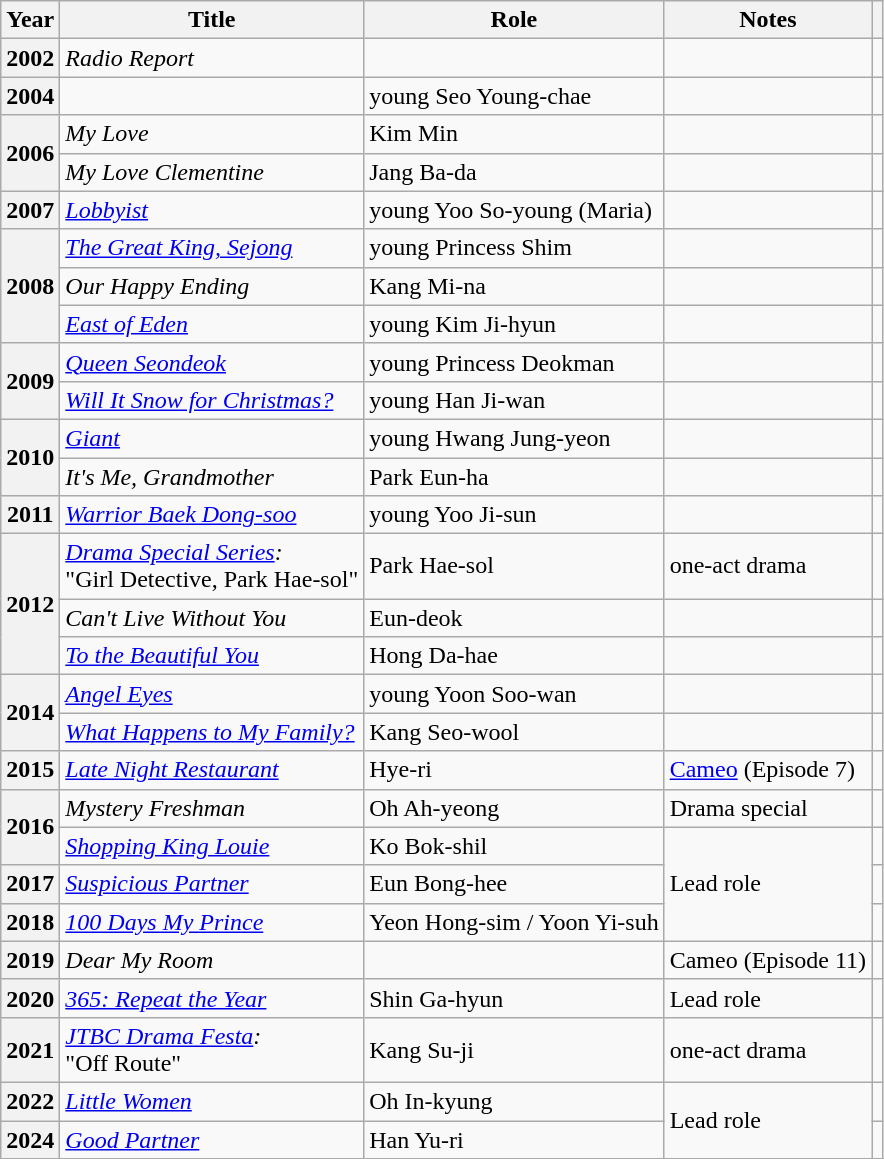<table class="wikitable plainrowheaders sortable">
<tr>
<th scope="col">Year</th>
<th scope="col">Title</th>
<th scope="col">Role</th>
<th scope="col">Notes</th>
<th scope="col" class="unsortable"></th>
</tr>
<tr>
<th scope="row">2002</th>
<td><em>Radio Report</em></td>
<td></td>
<td></td>
<td style="text-align:center"></td>
</tr>
<tr>
<th scope="row">2004</th>
<td><em></em></td>
<td>young Seo Young-chae</td>
<td></td>
<td style="text-align:center"></td>
</tr>
<tr>
<th scope="row" rowspan="2">2006</th>
<td><em>My Love</em></td>
<td>Kim Min</td>
<td></td>
<td style="text-align:center"></td>
</tr>
<tr>
<td><em>My Love Clementine</em></td>
<td>Jang Ba-da</td>
<td></td>
<td style="text-align:center"></td>
</tr>
<tr>
<th scope="row">2007</th>
<td><em><a href='#'>Lobbyist</a></em></td>
<td>young Yoo So-young (Maria)</td>
<td></td>
<td style="text-align:center"></td>
</tr>
<tr>
<th scope="row" rowspan="3">2008</th>
<td><em><a href='#'>The Great King, Sejong</a></em></td>
<td>young Princess Shim</td>
<td></td>
<td style="text-align:center"></td>
</tr>
<tr>
<td><em>Our Happy Ending</em></td>
<td>Kang Mi-na</td>
<td></td>
<td style="text-align:center"></td>
</tr>
<tr>
<td><em><a href='#'>East of Eden</a></em></td>
<td>young Kim Ji-hyun</td>
<td></td>
<td style="text-align:center"></td>
</tr>
<tr>
<th scope="row" rowspan="2">2009</th>
<td><em><a href='#'>Queen Seondeok</a></em></td>
<td>young Princess Deokman</td>
<td></td>
<td style="text-align:center"></td>
</tr>
<tr>
<td><em><a href='#'>Will It Snow for Christmas?</a></em></td>
<td>young Han Ji-wan</td>
<td></td>
<td style="text-align:center"></td>
</tr>
<tr>
<th scope="row" rowspan="2">2010</th>
<td><em><a href='#'>Giant</a></em></td>
<td>young Hwang Jung-yeon</td>
<td></td>
<td style="text-align:center"></td>
</tr>
<tr>
<td><em>It's Me, Grandmother</em></td>
<td>Park Eun-ha</td>
<td></td>
<td style="text-align:center"></td>
</tr>
<tr>
<th scope="row">2011</th>
<td><em><a href='#'>Warrior Baek Dong-soo</a></em></td>
<td>young Yoo Ji-sun</td>
<td></td>
<td style="text-align:center"></td>
</tr>
<tr>
<th scope="row" rowspan="3">2012</th>
<td><em><a href='#'>Drama Special Series</a>:</em><br>"Girl Detective, Park Hae-sol"</td>
<td>Park Hae-sol</td>
<td>one-act drama</td>
<td style="text-align:center"></td>
</tr>
<tr>
<td><em>Can't Live Without You</em></td>
<td>Eun-deok</td>
<td></td>
<td style="text-align:center"></td>
</tr>
<tr>
<td><em><a href='#'>To the Beautiful You</a></em></td>
<td>Hong Da-hae</td>
<td></td>
<td style="text-align:center"></td>
</tr>
<tr>
<th scope="row" rowspan="2">2014</th>
<td><em><a href='#'>Angel Eyes</a></em></td>
<td>young Yoon Soo-wan</td>
<td></td>
<td style="text-align:center"></td>
</tr>
<tr>
<td><em><a href='#'>What Happens to My Family?</a></em></td>
<td>Kang Seo-wool</td>
<td></td>
<td style="text-align:center"></td>
</tr>
<tr>
<th scope="row">2015</th>
<td><em><a href='#'>Late Night Restaurant</a></em></td>
<td>Hye-ri</td>
<td><a href='#'>Cameo</a> (Episode 7)</td>
<td style="text-align:center"></td>
</tr>
<tr>
<th scope="row" rowspan="2">2016</th>
<td><em>Mystery Freshman</em></td>
<td>Oh Ah-yeong</td>
<td>Drama special</td>
<td style="text-align:center"></td>
</tr>
<tr>
<td><em><a href='#'>Shopping King Louie</a></em></td>
<td>Ko Bok-shil</td>
<td rowspan="3">Lead role</td>
<td style="text-align:center"></td>
</tr>
<tr>
<th scope="row">2017</th>
<td><em><a href='#'>Suspicious Partner</a></em></td>
<td>Eun Bong-hee</td>
<td style="text-align:center"></td>
</tr>
<tr>
<th scope="row">2018</th>
<td><em><a href='#'>100 Days My Prince</a></em></td>
<td>Yeon Hong-sim / Yoon Yi-suh</td>
<td style="text-align:center"></td>
</tr>
<tr>
<th scope="row">2019</th>
<td><em>Dear My Room</em></td>
<td></td>
<td>Cameo (Episode 11)</td>
<td style="text-align:center"></td>
</tr>
<tr>
<th scope="row">2020</th>
<td><em><a href='#'>365: Repeat the Year</a></em></td>
<td>Shin Ga-hyun</td>
<td>Lead role</td>
<td style="text-align:center"></td>
</tr>
<tr>
<th scope="row">2021</th>
<td><em><a href='#'>JTBC Drama Festa</a>:</em><br>"Off Route"</td>
<td>Kang Su-ji</td>
<td>one-act drama</td>
<td style="text-align:center"></td>
</tr>
<tr>
<th scope="row">2022</th>
<td><em><a href='#'>Little Women</a></em></td>
<td>Oh In-kyung</td>
<td rowspan="2">Lead role</td>
<td style="text-align:center"></td>
</tr>
<tr>
<th scope="row">2024</th>
<td><em><a href='#'>Good Partner</a></em></td>
<td>Han Yu-ri</td>
<td style="text-align:center"></td>
</tr>
</table>
